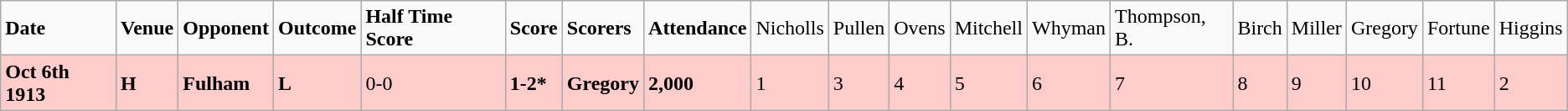<table class="wikitable">
<tr>
<td><strong>Date</strong></td>
<td><strong>Venue</strong></td>
<td><strong>Opponent</strong></td>
<td><strong>Outcome</strong></td>
<td><strong>Half Time Score</strong></td>
<td><strong>Score</strong></td>
<td><strong>Scorers</strong></td>
<td><strong>Attendance</strong></td>
<td>Nicholls</td>
<td>Pullen</td>
<td>Ovens</td>
<td>Mitchell</td>
<td>Whyman</td>
<td>Thompson, B.</td>
<td>Birch</td>
<td>Miller</td>
<td>Gregory</td>
<td>Fortune</td>
<td>Higgins</td>
</tr>
<tr bgcolor="#FFCCCC">
<td><strong>Oct 6th 1913</strong></td>
<td><strong>H</strong></td>
<td><strong>Fulham</strong></td>
<td><strong>L</strong></td>
<td>0-0</td>
<td><strong>1-2*</strong></td>
<td><strong>Gregory</strong></td>
<td><strong>2,000</strong></td>
<td>1</td>
<td>3</td>
<td>4</td>
<td>5</td>
<td>6</td>
<td>7</td>
<td>8</td>
<td>9</td>
<td>10</td>
<td>11</td>
<td>2</td>
</tr>
</table>
